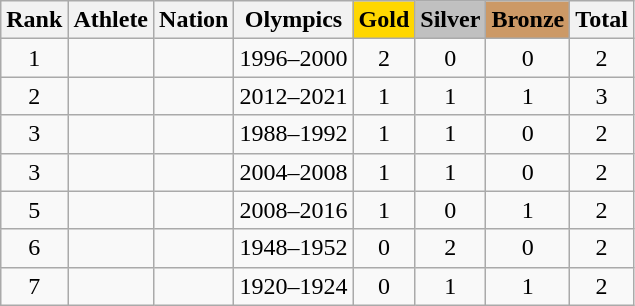<table class="wikitable sortable" style="text-align:center">
<tr>
<th>Rank</th>
<th>Athlete</th>
<th>Nation</th>
<th>Olympics</th>
<th style="background-color:gold">Gold</th>
<th style="background-color:silver">Silver</th>
<th style="background-color:#cc9966">Bronze</th>
<th>Total</th>
</tr>
<tr>
<td>1</td>
<td align=left></td>
<td align=left></td>
<td>1996–2000</td>
<td>2</td>
<td>0</td>
<td>0</td>
<td>2</td>
</tr>
<tr>
<td>2</td>
<td align=left></td>
<td align=left></td>
<td>2012–2021</td>
<td>1</td>
<td>1</td>
<td>1</td>
<td>3</td>
</tr>
<tr>
<td>3</td>
<td align=left></td>
<td align=left></td>
<td>1988–1992</td>
<td>1</td>
<td>1</td>
<td>0</td>
<td>2</td>
</tr>
<tr>
<td>3</td>
<td align=left></td>
<td align=left></td>
<td>2004–2008</td>
<td>1</td>
<td>1</td>
<td>0</td>
<td>2</td>
</tr>
<tr>
<td>5</td>
<td align=left></td>
<td align=left></td>
<td>2008–2016</td>
<td>1</td>
<td>0</td>
<td>1</td>
<td>2</td>
</tr>
<tr>
<td>6</td>
<td align=left></td>
<td align=left></td>
<td>1948–1952</td>
<td>0</td>
<td>2</td>
<td>0</td>
<td>2</td>
</tr>
<tr>
<td>7</td>
<td align=left></td>
<td align=left></td>
<td>1920–1924</td>
<td>0</td>
<td>1</td>
<td>1</td>
<td>2</td>
</tr>
</table>
